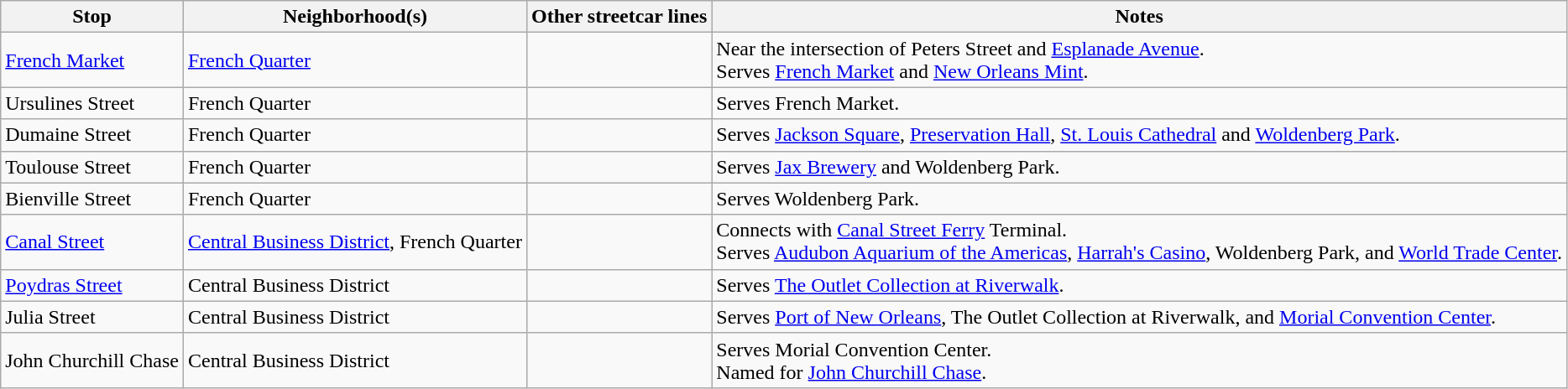<table class="wikitable">
<tr>
<th>Stop</th>
<th>Neighborhood(s)</th>
<th>Other streetcar lines</th>
<th>Notes</th>
</tr>
<tr>
<td><a href='#'>French Market</a></td>
<td><a href='#'>French Quarter</a></td>
<td></td>
<td>Near the intersection of Peters Street and <a href='#'>Esplanade Avenue</a>.<br>Serves <a href='#'>French Market</a> and <a href='#'>New Orleans Mint</a>.</td>
</tr>
<tr>
<td>Ursulines Street</td>
<td>French Quarter</td>
<td></td>
<td>Serves French Market.</td>
</tr>
<tr>
<td>Dumaine Street</td>
<td>French Quarter</td>
<td></td>
<td>Serves <a href='#'>Jackson Square</a>, <a href='#'>Preservation Hall</a>, <a href='#'>St. Louis Cathedral</a> and <a href='#'>Woldenberg Park</a>.</td>
</tr>
<tr>
<td>Toulouse Street</td>
<td>French Quarter</td>
<td></td>
<td>Serves <a href='#'>Jax Brewery</a> and Woldenberg Park.</td>
</tr>
<tr>
<td>Bienville Street</td>
<td>French Quarter</td>
<td></td>
<td>Serves Woldenberg Park.</td>
</tr>
<tr>
<td><a href='#'>Canal Street</a></td>
<td><a href='#'>Central Business District</a>, French Quarter</td>
<td> </td>
<td>Connects with <a href='#'>Canal Street Ferry</a> Terminal.<br>Serves <a href='#'>Audubon Aquarium of the Americas</a>, <a href='#'>Harrah's Casino</a>, Woldenberg Park, and <a href='#'>World Trade Center</a>.</td>
</tr>
<tr>
<td><a href='#'>Poydras Street</a></td>
<td>Central Business District</td>
<td></td>
<td>Serves <a href='#'>The Outlet Collection at Riverwalk</a>.</td>
</tr>
<tr>
<td>Julia Street</td>
<td>Central Business District</td>
<td></td>
<td>Serves <a href='#'>Port of New Orleans</a>, The Outlet Collection at Riverwalk, and <a href='#'>Morial Convention Center</a>.</td>
</tr>
<tr>
<td>John Churchill Chase</td>
<td>Central Business District</td>
<td></td>
<td>Serves Morial Convention Center.<br>Named for <a href='#'>John Churchill Chase</a>.</td>
</tr>
</table>
